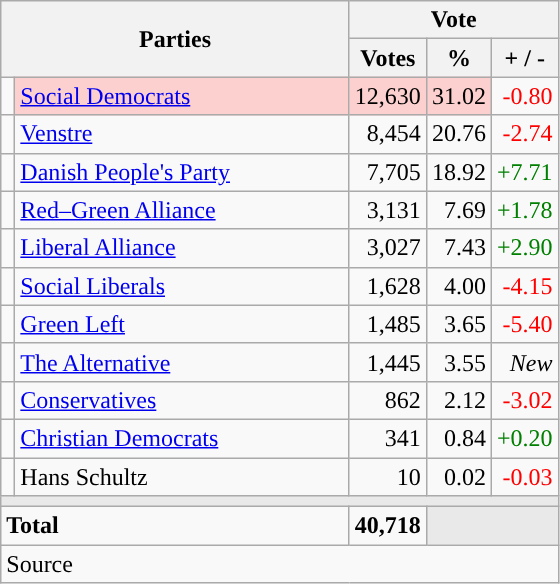<table class="wikitable" style="text-align:right;">
<tr>
<th style="text-align:centre;" rowspan="2" colspan="2" width="225">Parties</th>
<th colspan="3">Vote</th>
</tr>
<tr>
<th width="15">Votes</th>
<th width="15">%</th>
<th width="15">+ / -</th>
</tr>
<tr>
<td width="2" style="color:inherit;background:"></td>
<td bgcolor=#fbd0ce  align="left"><a href='#'>Social Democrats</a></td>
<td bgcolor=#fbd0ce>12,630</td>
<td bgcolor=#fbd0ce>31.02</td>
<td style=color:red;>-0.80</td>
</tr>
<tr>
<td width="2" style="color:inherit;background:"></td>
<td align="left"><a href='#'>Venstre</a></td>
<td>8,454</td>
<td>20.76</td>
<td style=color:red;>-2.74</td>
</tr>
<tr>
<td width="2" style="color:inherit;background:"></td>
<td align="left"><a href='#'>Danish People's Party</a></td>
<td>7,705</td>
<td>18.92</td>
<td style=color:green;>+7.71</td>
</tr>
<tr>
<td width="2" style="color:inherit;background:"></td>
<td align="left"><a href='#'>Red–Green Alliance</a></td>
<td>3,131</td>
<td>7.69</td>
<td style=color:green;>+1.78</td>
</tr>
<tr>
<td width="2" style="color:inherit;background:"></td>
<td align="left"><a href='#'>Liberal Alliance</a></td>
<td>3,027</td>
<td>7.43</td>
<td style=color:green;>+2.90</td>
</tr>
<tr>
<td width="2" style="color:inherit;background:"></td>
<td align="left"><a href='#'>Social Liberals</a></td>
<td>1,628</td>
<td>4.00</td>
<td style=color:red;>-4.15</td>
</tr>
<tr>
<td width="2" style="color:inherit;background:"></td>
<td align="left"><a href='#'>Green Left</a></td>
<td>1,485</td>
<td>3.65</td>
<td style=color:red;>-5.40</td>
</tr>
<tr>
<td width="2" style="color:inherit;background:"></td>
<td align="left"><a href='#'>The Alternative</a></td>
<td>1,445</td>
<td>3.55</td>
<td><em>New</em></td>
</tr>
<tr>
<td width="2" style="color:inherit;background:"></td>
<td align="left"><a href='#'>Conservatives</a></td>
<td>862</td>
<td>2.12</td>
<td style=color:red;>-3.02</td>
</tr>
<tr>
<td width="2" style="color:inherit;background:"></td>
<td align="left"><a href='#'>Christian Democrats</a></td>
<td>341</td>
<td>0.84</td>
<td style=color:green;>+0.20</td>
</tr>
<tr>
<td width="2" style="color:inherit;background:"></td>
<td align="left">Hans Schultz</td>
<td>10</td>
<td>0.02</td>
<td style=color:red;>-0.03</td>
</tr>
<tr>
<td colspan="7" bgcolor="#E9E9E9"></td>
</tr>
<tr>
<td align="left" colspan="2"><strong>Total</strong></td>
<td><strong>40,718</strong></td>
<td bgcolor="#E9E9E9" colspan="2"></td>
</tr>
<tr>
<td align="left" colspan="6">Source</td>
</tr>
</table>
